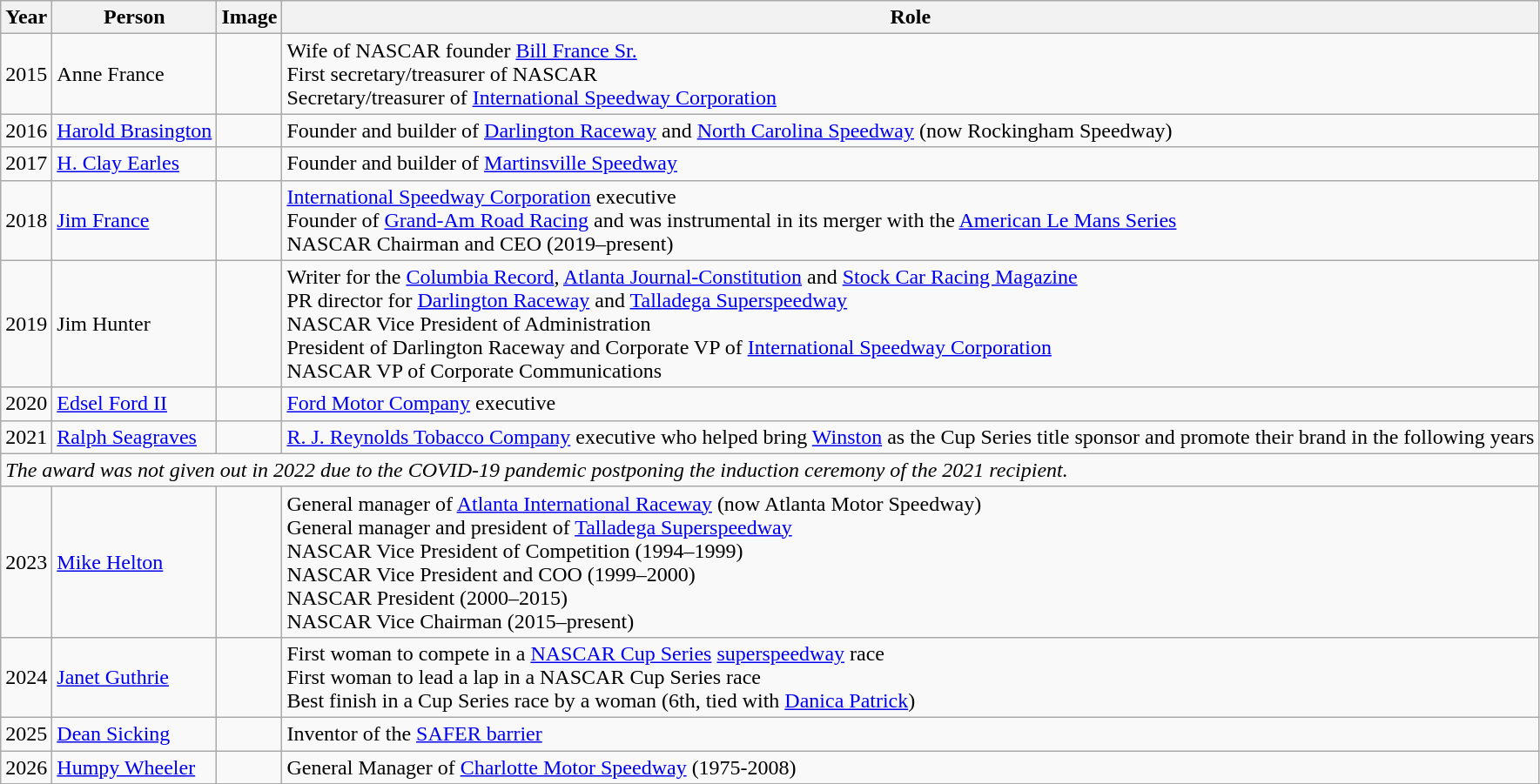<table class="wikitable">
<tr>
<th>Year</th>
<th>Person</th>
<th>Image</th>
<th>Role</th>
</tr>
<tr>
<td>2015</td>
<td>Anne France</td>
<td></td>
<td>Wife of NASCAR founder <a href='#'>Bill France Sr.</a> <br> First secretary/treasurer of NASCAR <br> Secretary/treasurer of <a href='#'>International Speedway Corporation</a></td>
</tr>
<tr>
<td>2016</td>
<td><a href='#'>Harold Brasington</a></td>
<td></td>
<td>Founder and builder of <a href='#'>Darlington Raceway</a> and <a href='#'>North Carolina Speedway</a> (now Rockingham Speedway)</td>
</tr>
<tr>
<td>2017</td>
<td><a href='#'>H. Clay Earles</a></td>
<td></td>
<td>Founder and builder of <a href='#'>Martinsville Speedway</a></td>
</tr>
<tr>
<td>2018</td>
<td><a href='#'>Jim France</a></td>
<td></td>
<td><a href='#'>International Speedway Corporation</a> executive <br> Founder of <a href='#'>Grand-Am Road Racing</a> and was instrumental in its merger with the <a href='#'>American Le Mans Series</a> <br> NASCAR Chairman and CEO (2019–present)</td>
</tr>
<tr>
<td>2019</td>
<td>Jim Hunter</td>
<td></td>
<td>Writer for the <a href='#'>Columbia Record</a>, <a href='#'>Atlanta Journal-Constitution</a> and <a href='#'>Stock Car Racing Magazine</a> <br> PR director for <a href='#'>Darlington Raceway</a> and <a href='#'>Talladega Superspeedway</a> <br> NASCAR Vice President of Administration <br> President of Darlington Raceway and Corporate VP of <a href='#'>International Speedway Corporation</a> <br> NASCAR VP of Corporate Communications</td>
</tr>
<tr>
<td>2020</td>
<td><a href='#'>Edsel Ford II</a></td>
<td></td>
<td><a href='#'>Ford Motor Company</a> executive</td>
</tr>
<tr>
<td>2021</td>
<td><a href='#'>Ralph Seagraves</a></td>
<td></td>
<td><a href='#'>R. J. Reynolds Tobacco Company</a> executive who helped bring <a href='#'>Winston</a> as the Cup Series title sponsor and promote their brand in the following years</td>
</tr>
<tr>
<td colspan=4><em>The award was not given out in 2022 due to the COVID-19 pandemic postponing the induction ceremony of the 2021 recipient.</em></td>
</tr>
<tr>
<td>2023</td>
<td><a href='#'>Mike Helton</a></td>
<td></td>
<td>General manager of <a href='#'>Atlanta International Raceway</a> (now Atlanta Motor Speedway) <br> General manager and president of <a href='#'>Talladega Superspeedway</a> <br> NASCAR Vice President of Competition (1994–1999) <br> NASCAR Vice President and COO (1999–2000) <br> NASCAR President (2000–2015) <br> NASCAR Vice Chairman (2015–present)</td>
</tr>
<tr>
<td>2024</td>
<td><a href='#'>Janet Guthrie</a></td>
<td></td>
<td>First woman to compete in a <a href='#'>NASCAR Cup Series</a> <a href='#'>superspeedway</a> race <br> First woman to lead a lap in a NASCAR Cup Series race <br> Best finish in a Cup Series race by a woman (6th, tied with <a href='#'>Danica Patrick</a>)</td>
</tr>
<tr>
<td>2025</td>
<td><a href='#'>Dean Sicking</a></td>
<td></td>
<td>Inventor of the <a href='#'>SAFER barrier</a></td>
</tr>
<tr>
<td>2026</td>
<td><a href='#'>Humpy Wheeler</a></td>
<td></td>
<td>General Manager of <a href='#'>Charlotte Motor Speedway</a> (1975-2008)</td>
</tr>
</table>
